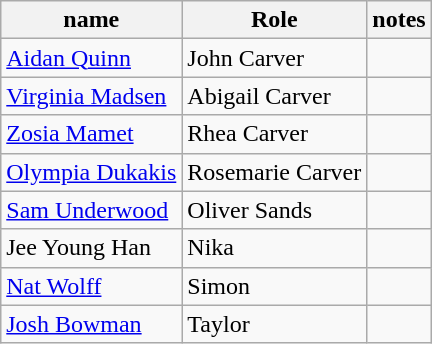<table class="wikitable">
<tr>
<th>name</th>
<th>Role</th>
<th>notes</th>
</tr>
<tr>
<td><a href='#'>Aidan Quinn</a></td>
<td>John Carver</td>
<td></td>
</tr>
<tr>
<td><a href='#'>Virginia Madsen</a></td>
<td>Abigail Carver</td>
<td></td>
</tr>
<tr>
<td><a href='#'>Zosia Mamet</a></td>
<td>Rhea Carver</td>
<td></td>
</tr>
<tr>
<td><a href='#'>Olympia Dukakis</a></td>
<td>Rosemarie Carver</td>
<td></td>
</tr>
<tr>
<td><a href='#'>Sam Underwood</a></td>
<td>Oliver Sands</td>
<td></td>
</tr>
<tr>
<td>Jee Young Han</td>
<td>Nika</td>
<td></td>
</tr>
<tr>
<td><a href='#'>Nat Wolff</a></td>
<td>Simon</td>
<td></td>
</tr>
<tr>
<td><a href='#'>Josh Bowman</a></td>
<td>Taylor</td>
<td></td>
</tr>
</table>
